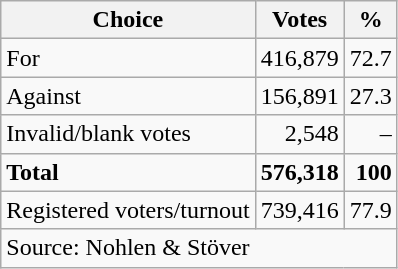<table class=wikitable style=text-align:right>
<tr>
<th>Choice</th>
<th>Votes</th>
<th>%</th>
</tr>
<tr>
<td align=left>For</td>
<td>416,879</td>
<td>72.7</td>
</tr>
<tr>
<td align=left>Against</td>
<td>156,891</td>
<td>27.3</td>
</tr>
<tr>
<td align=left>Invalid/blank votes</td>
<td>2,548</td>
<td>–</td>
</tr>
<tr>
<td align=left><strong>Total</strong></td>
<td><strong>576,318</strong></td>
<td><strong>100</strong></td>
</tr>
<tr>
<td align=left>Registered voters/turnout</td>
<td>739,416</td>
<td>77.9</td>
</tr>
<tr>
<td align=left colspan=3>Source: Nohlen & Stöver</td>
</tr>
</table>
